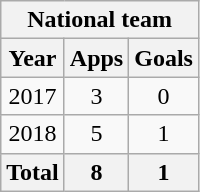<table class="wikitable" style="text-align:center">
<tr>
<th colspan=3>National team</th>
</tr>
<tr>
<th>Year</th>
<th>Apps</th>
<th>Goals</th>
</tr>
<tr>
<td>2017</td>
<td>3</td>
<td>0</td>
</tr>
<tr>
<td>2018</td>
<td>5</td>
<td>1</td>
</tr>
<tr>
<th>Total</th>
<th>8</th>
<th>1</th>
</tr>
</table>
